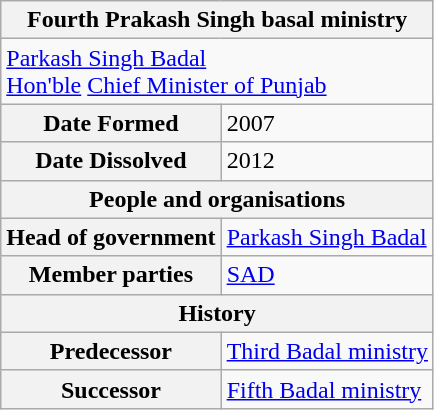<table class="wikitable">
<tr>
<th colspan="2">Fourth Prakash Singh basal ministry</th>
</tr>
<tr>
<td colspan="2"><a href='#'>Parkash Singh Badal</a><br><a href='#'>Hon'ble</a> <a href='#'>Chief Minister of Punjab</a></td>
</tr>
<tr>
<th>Date Formed</th>
<td>2007</td>
</tr>
<tr>
<th>Date Dissolved</th>
<td>2012</td>
</tr>
<tr>
<th colspan="2">People and organisations</th>
</tr>
<tr>
<th>Head of government</th>
<td><a href='#'>Parkash Singh Badal</a></td>
</tr>
<tr>
<th>Member parties</th>
<td><a href='#'>SAD</a></td>
</tr>
<tr>
<th colspan="2">History</th>
</tr>
<tr>
<th>Predecessor</th>
<td><a href='#'>Third Badal ministry</a></td>
</tr>
<tr>
<th>Successor</th>
<td><a href='#'>Fifth Badal ministry</a></td>
</tr>
</table>
